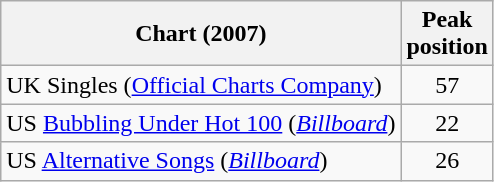<table class="wikitable">
<tr>
<th align="left">Chart (2007)</th>
<th align="center">Peak<br>position</th>
</tr>
<tr>
<td>UK Singles (<a href='#'>Official Charts Company</a>)</td>
<td style="text-align:center;">57</td>
</tr>
<tr>
<td>US <a href='#'>Bubbling Under Hot 100</a> (<em><a href='#'>Billboard</a></em>)</td>
<td style="text-align:center;">22</td>
</tr>
<tr>
<td>US <a href='#'>Alternative Songs</a> (<em><a href='#'>Billboard</a></em>)</td>
<td style="text-align:center;">26</td>
</tr>
</table>
